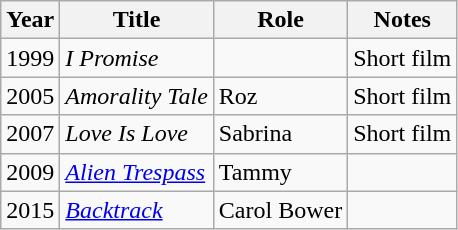<table class="wikitable sortable">
<tr>
<th>Year</th>
<th>Title</th>
<th>Role</th>
<th class="unsortable">Notes</th>
</tr>
<tr>
<td>1999</td>
<td><em>I Promise</em></td>
<td></td>
<td>Short film</td>
</tr>
<tr>
<td>2005</td>
<td><em>Amorality Tale</em></td>
<td>Roz</td>
<td>Short film</td>
</tr>
<tr>
<td>2007</td>
<td><em>Love Is Love</em></td>
<td>Sabrina</td>
<td>Short film</td>
</tr>
<tr>
<td>2009</td>
<td><em><a href='#'>Alien Trespass</a></em></td>
<td>Tammy</td>
<td></td>
</tr>
<tr>
<td>2015</td>
<td><em><a href='#'>Backtrack</a></em></td>
<td>Carol Bower</td>
<td></td>
</tr>
</table>
